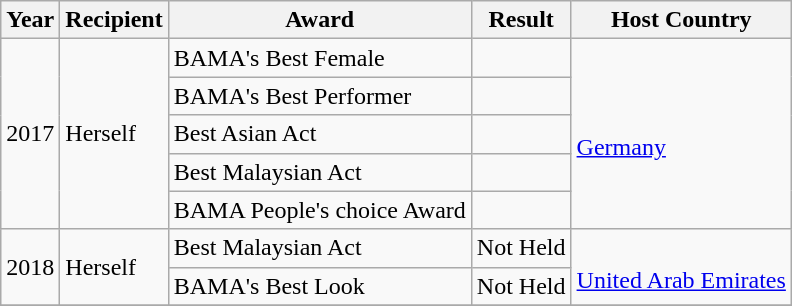<table class="wikitable">
<tr>
<th>Year</th>
<th>Recipient</th>
<th>Award</th>
<th>Result</th>
<th>Host Country</th>
</tr>
<tr>
<td rowspan="5">2017</td>
<td rowspan="5">Herself</td>
<td rowspan="1">BAMA's Best Female</td>
<td></td>
<td rowspan="5"> <br> <a href='#'>Germany</a></td>
</tr>
<tr>
<td rowspan="1">BAMA's Best Performer</td>
<td></td>
</tr>
<tr>
<td rowspan="1">Best Asian Act</td>
<td></td>
</tr>
<tr>
<td rowspan="1">Best Malaysian Act</td>
<td></td>
</tr>
<tr>
<td rowspan="1">BAMA People's choice Award</td>
<td></td>
</tr>
<tr>
<td rowspan="2">2018</td>
<td rowspan="2">Herself</td>
<td rowspan="1">Best Malaysian Act</td>
<td>Not Held</td>
<td rowspan="2"> <br> <a href='#'>United Arab Emirates</a></td>
</tr>
<tr>
<td rowspan="1">BAMA's Best Look</td>
<td>Not Held</td>
</tr>
<tr>
</tr>
</table>
